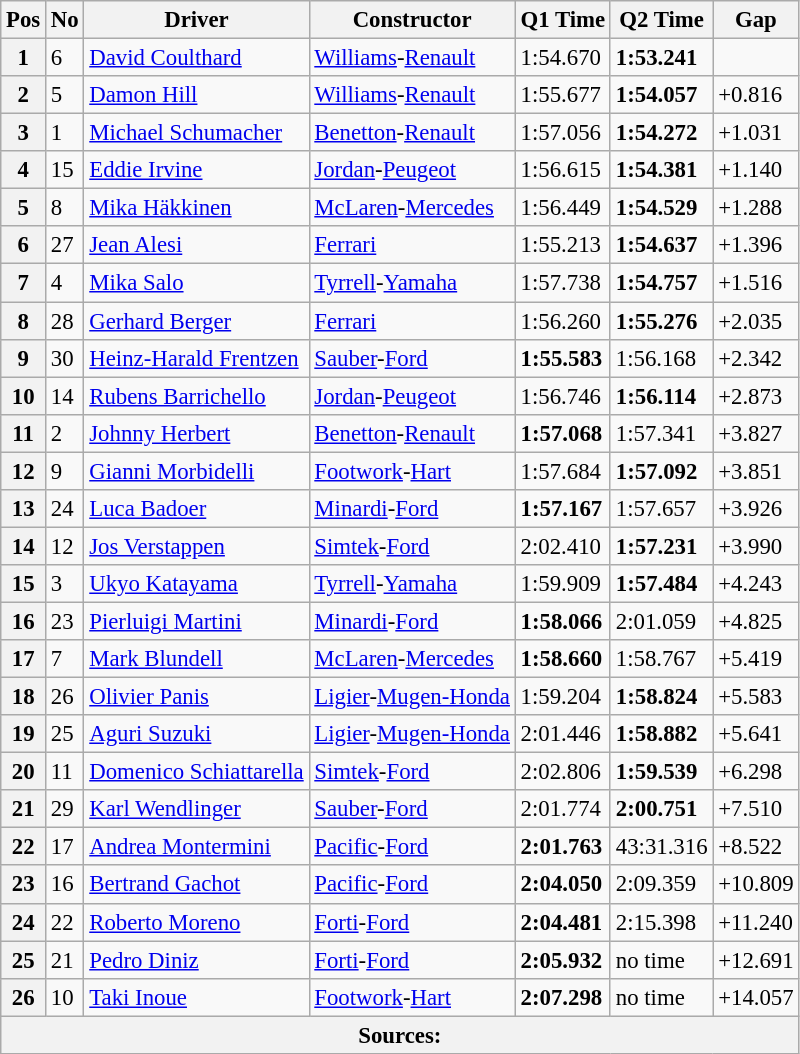<table class="wikitable sortable" style="font-size: 95%;">
<tr>
<th>Pos</th>
<th>No</th>
<th>Driver</th>
<th>Constructor</th>
<th>Q1 Time</th>
<th>Q2 Time</th>
<th>Gap</th>
</tr>
<tr>
<th>1</th>
<td>6</td>
<td> <a href='#'>David Coulthard</a></td>
<td><a href='#'>Williams</a>-<a href='#'>Renault</a></td>
<td>1:54.670</td>
<td><strong>1:53.241</strong></td>
<td></td>
</tr>
<tr>
<th>2</th>
<td>5</td>
<td> <a href='#'>Damon Hill</a></td>
<td><a href='#'>Williams</a>-<a href='#'>Renault</a></td>
<td>1:55.677</td>
<td><strong>1:54.057</strong></td>
<td>+0.816</td>
</tr>
<tr>
<th>3</th>
<td>1</td>
<td> <a href='#'>Michael Schumacher</a></td>
<td><a href='#'>Benetton</a>-<a href='#'>Renault</a></td>
<td>1:57.056</td>
<td><strong>1:54.272</strong></td>
<td>+1.031</td>
</tr>
<tr>
<th>4</th>
<td>15</td>
<td> <a href='#'>Eddie Irvine</a></td>
<td><a href='#'>Jordan</a>-<a href='#'>Peugeot</a></td>
<td>1:56.615</td>
<td><strong> 1:54.381</strong></td>
<td>+1.140</td>
</tr>
<tr>
<th>5</th>
<td>8</td>
<td> <a href='#'>Mika Häkkinen</a></td>
<td><a href='#'>McLaren</a>-<a href='#'>Mercedes</a></td>
<td>1:56.449</td>
<td><strong>1:54.529</strong></td>
<td>+1.288</td>
</tr>
<tr>
<th>6</th>
<td>27</td>
<td> <a href='#'>Jean Alesi</a></td>
<td><a href='#'>Ferrari</a></td>
<td>1:55.213</td>
<td><strong>1:54.637</strong></td>
<td>+1.396</td>
</tr>
<tr>
<th>7</th>
<td>4</td>
<td> <a href='#'>Mika Salo</a></td>
<td><a href='#'>Tyrrell</a>-<a href='#'>Yamaha</a></td>
<td>1:57.738</td>
<td><strong>1:54.757</strong></td>
<td>+1.516</td>
</tr>
<tr>
<th>8</th>
<td>28</td>
<td> <a href='#'>Gerhard Berger</a></td>
<td><a href='#'>Ferrari</a></td>
<td>1:56.260</td>
<td><strong>1:55.276</strong></td>
<td>+2.035</td>
</tr>
<tr>
<th>9</th>
<td>30</td>
<td> <a href='#'>Heinz-Harald Frentzen</a></td>
<td><a href='#'>Sauber</a>-<a href='#'>Ford</a></td>
<td><strong>1:55.583</strong></td>
<td>1:56.168</td>
<td>+2.342</td>
</tr>
<tr>
<th>10</th>
<td>14</td>
<td> <a href='#'>Rubens Barrichello</a></td>
<td><a href='#'>Jordan</a>-<a href='#'>Peugeot</a></td>
<td>1:56.746</td>
<td><strong>1:56.114</strong></td>
<td>+2.873</td>
</tr>
<tr>
<th>11</th>
<td>2</td>
<td> <a href='#'>Johnny Herbert</a></td>
<td><a href='#'>Benetton</a>-<a href='#'>Renault</a></td>
<td><strong>1:57.068</strong></td>
<td>1:57.341</td>
<td>+3.827</td>
</tr>
<tr>
<th>12</th>
<td>9</td>
<td> <a href='#'>Gianni Morbidelli</a></td>
<td><a href='#'>Footwork</a>-<a href='#'>Hart</a></td>
<td>1:57.684</td>
<td><strong>1:57.092</strong></td>
<td>+3.851</td>
</tr>
<tr>
<th>13</th>
<td>24</td>
<td> <a href='#'>Luca Badoer</a></td>
<td><a href='#'>Minardi</a>-<a href='#'>Ford</a></td>
<td><strong>1:57.167</strong></td>
<td>1:57.657</td>
<td>+3.926</td>
</tr>
<tr>
<th>14</th>
<td>12</td>
<td> <a href='#'>Jos Verstappen</a></td>
<td><a href='#'>Simtek</a>-<a href='#'>Ford</a></td>
<td>2:02.410</td>
<td><strong>1:57.231</strong></td>
<td>+3.990</td>
</tr>
<tr>
<th>15</th>
<td>3</td>
<td> <a href='#'>Ukyo Katayama</a></td>
<td><a href='#'>Tyrrell</a>-<a href='#'>Yamaha</a></td>
<td>1:59.909</td>
<td><strong>1:57.484</strong></td>
<td>+4.243</td>
</tr>
<tr>
<th>16</th>
<td>23</td>
<td> <a href='#'>Pierluigi Martini</a></td>
<td><a href='#'>Minardi</a>-<a href='#'>Ford</a></td>
<td><strong>1:58.066</strong></td>
<td>2:01.059</td>
<td>+4.825</td>
</tr>
<tr>
<th>17</th>
<td>7</td>
<td> <a href='#'>Mark Blundell</a></td>
<td><a href='#'>McLaren</a>-<a href='#'>Mercedes</a></td>
<td><strong>1:58.660</strong></td>
<td>1:58.767</td>
<td>+5.419</td>
</tr>
<tr>
<th>18</th>
<td>26</td>
<td> <a href='#'>Olivier Panis</a></td>
<td><a href='#'>Ligier</a>-<a href='#'>Mugen-Honda</a></td>
<td>1:59.204</td>
<td><strong>1:58.824</strong></td>
<td>+5.583</td>
</tr>
<tr>
<th>19</th>
<td>25</td>
<td> <a href='#'>Aguri Suzuki</a></td>
<td><a href='#'>Ligier</a>-<a href='#'>Mugen-Honda</a></td>
<td>2:01.446</td>
<td><strong>1:58.882</strong></td>
<td>+5.641</td>
</tr>
<tr>
<th>20</th>
<td>11</td>
<td> <a href='#'>Domenico Schiattarella</a></td>
<td><a href='#'>Simtek</a>-<a href='#'>Ford</a></td>
<td>2:02.806</td>
<td><strong>1:59.539</strong></td>
<td>+6.298</td>
</tr>
<tr>
<th>21</th>
<td>29</td>
<td> <a href='#'>Karl Wendlinger</a></td>
<td><a href='#'>Sauber</a>-<a href='#'>Ford</a></td>
<td>2:01.774</td>
<td><strong>2:00.751</strong></td>
<td>+7.510</td>
</tr>
<tr>
<th>22</th>
<td>17</td>
<td> <a href='#'>Andrea Montermini</a></td>
<td><a href='#'>Pacific</a>-<a href='#'>Ford</a></td>
<td><strong>2:01.763</strong></td>
<td>43:31.316</td>
<td>+8.522</td>
</tr>
<tr>
<th>23</th>
<td>16</td>
<td> <a href='#'>Bertrand Gachot</a></td>
<td><a href='#'>Pacific</a>-<a href='#'>Ford</a></td>
<td><strong>2:04.050</strong></td>
<td>2:09.359</td>
<td>+10.809</td>
</tr>
<tr>
<th>24</th>
<td>22</td>
<td> <a href='#'>Roberto Moreno</a></td>
<td><a href='#'>Forti</a>-<a href='#'>Ford</a></td>
<td><strong>2:04.481</strong></td>
<td>2:15.398</td>
<td>+11.240</td>
</tr>
<tr>
<th>25</th>
<td>21</td>
<td> <a href='#'>Pedro Diniz</a></td>
<td><a href='#'>Forti</a>-<a href='#'>Ford</a></td>
<td><strong>2:05.932</strong></td>
<td>no time</td>
<td>+12.691</td>
</tr>
<tr>
<th>26</th>
<td>10</td>
<td> <a href='#'>Taki Inoue</a></td>
<td><a href='#'>Footwork</a>-<a href='#'>Hart</a></td>
<td><strong>2:07.298</strong></td>
<td>no time</td>
<td>+14.057</td>
</tr>
<tr>
<th colspan="7">Sources:</th>
</tr>
</table>
